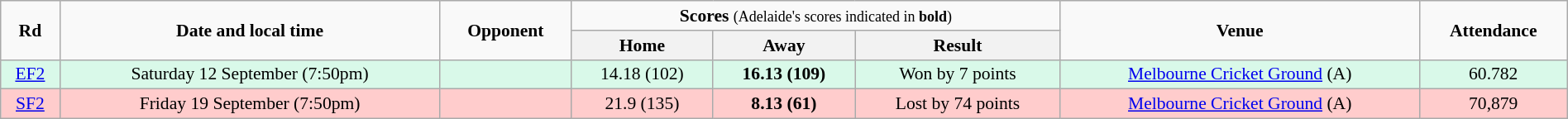<table class="wikitable" style="font-size:90%; text-align:center; width: 100%; margin-left: auto; margin-right: auto;">
<tr>
<td rowspan=2><strong>Rd</strong></td>
<td rowspan=2><strong>Date and local time</strong></td>
<td rowspan=2><strong>Opponent</strong></td>
<td colspan=3><strong>Scores</strong> <small>(Adelaide's scores indicated in <strong>bold</strong>)</small></td>
<td rowspan=2><strong>Venue</strong></td>
<td rowspan=2><strong>Attendance</strong></td>
</tr>
<tr>
<th>Home</th>
<th>Away</th>
<th>Result</th>
</tr>
<tr style="background:#d9f9e9;">
<td><a href='#'>EF2</a></td>
<td>Saturday 12 September (7:50pm)</td>
<td></td>
<td>14.18 (102)</td>
<td><strong>16.13 (109)</strong></td>
<td>Won by 7 points </td>
<td><a href='#'>Melbourne Cricket Ground</a> (A)</td>
<td>60.782</td>
</tr>
<tr style="background:#fcc;">
<td><a href='#'>SF2</a></td>
<td>Friday 19 September (7:50pm)</td>
<td></td>
<td>21.9 (135)</td>
<td><strong>8.13 (61)</strong></td>
<td>Lost by 74 points </td>
<td><a href='#'>Melbourne Cricket Ground</a> (A)</td>
<td>70,879</td>
</tr>
</table>
